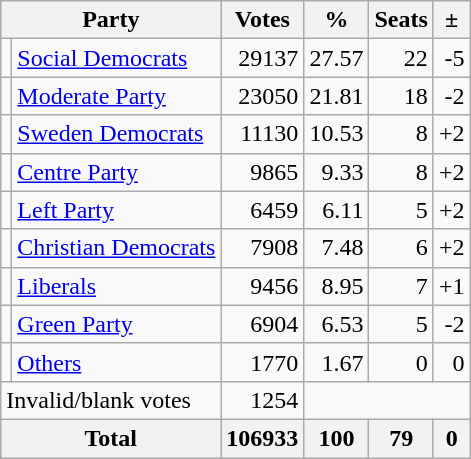<table class=wikitable style=text-align:right>
<tr>
<th colspan=2>Party</th>
<th>Votes</th>
<th>%</th>
<th>Seats</th>
<th>±</th>
</tr>
<tr>
<td bgcolor=></td>
<td align=left><a href='#'>Social Democrats</a></td>
<td>29137</td>
<td>27.57</td>
<td>22</td>
<td>-5</td>
</tr>
<tr>
<td bgcolor=></td>
<td align=left><a href='#'>Moderate Party</a></td>
<td>23050</td>
<td>21.81</td>
<td>18</td>
<td>-2</td>
</tr>
<tr>
<td bgcolor=></td>
<td align=left><a href='#'>Sweden Democrats</a></td>
<td>11130</td>
<td>10.53</td>
<td>8</td>
<td>+2</td>
</tr>
<tr>
<td bgcolor=></td>
<td align=left><a href='#'>Centre Party</a></td>
<td>9865</td>
<td>9.33</td>
<td>8</td>
<td>+2</td>
</tr>
<tr>
<td bgcolor=></td>
<td align=left><a href='#'>Left Party</a></td>
<td>6459</td>
<td>6.11</td>
<td>5</td>
<td>+2</td>
</tr>
<tr>
<td bgcolor=></td>
<td align=left><a href='#'>Christian Democrats</a></td>
<td>7908</td>
<td>7.48</td>
<td>6</td>
<td>+2</td>
</tr>
<tr>
<td bgcolor=></td>
<td align=left><a href='#'>Liberals</a></td>
<td>9456</td>
<td>8.95</td>
<td>7</td>
<td>+1</td>
</tr>
<tr>
<td bgcolor=></td>
<td align=left><a href='#'>Green Party</a></td>
<td>6904</td>
<td>6.53</td>
<td>5</td>
<td>-2</td>
</tr>
<tr>
<td></td>
<td align=left><a href='#'>Others</a></td>
<td>1770</td>
<td>1.67</td>
<td>0</td>
<td>0</td>
</tr>
<tr>
<td align=left colspan=2>Invalid/blank votes</td>
<td>1254</td>
<td colspan=3></td>
</tr>
<tr>
<th align=left colspan=2>Total</th>
<th>106933</th>
<th>100</th>
<th>79</th>
<th>0</th>
</tr>
</table>
